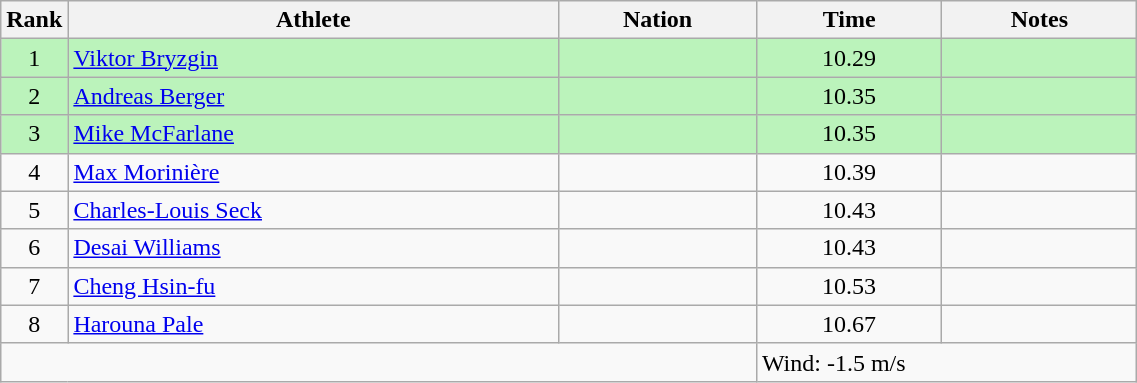<table class="wikitable sortable" style="text-align:center;width: 60%;">
<tr>
<th scope="col" style="width: 10px;">Rank</th>
<th scope="col">Athlete</th>
<th scope="col">Nation</th>
<th scope="col">Time</th>
<th scope="col">Notes</th>
</tr>
<tr bgcolor=bbf3bb>
<td>1</td>
<td align=left><a href='#'>Viktor Bryzgin</a></td>
<td align=left></td>
<td>10.29</td>
<td></td>
</tr>
<tr bgcolor=bbf3bb>
<td>2</td>
<td align=left><a href='#'>Andreas Berger</a></td>
<td align=left></td>
<td>10.35</td>
<td></td>
</tr>
<tr bgcolor=bbf3bb>
<td>3</td>
<td align=left><a href='#'>Mike McFarlane</a></td>
<td align=left></td>
<td>10.35</td>
<td></td>
</tr>
<tr>
<td>4</td>
<td align=left><a href='#'>Max Morinière</a></td>
<td align=left></td>
<td>10.39</td>
<td></td>
</tr>
<tr>
<td>5</td>
<td align=left><a href='#'>Charles-Louis Seck</a></td>
<td align=left></td>
<td>10.43</td>
<td></td>
</tr>
<tr>
<td>6</td>
<td align=left><a href='#'>Desai Williams</a></td>
<td align=left></td>
<td>10.43</td>
<td></td>
</tr>
<tr>
<td>7</td>
<td align=left><a href='#'>Cheng Hsin-fu</a></td>
<td align=left></td>
<td>10.53</td>
<td></td>
</tr>
<tr>
<td>8</td>
<td align=left><a href='#'>Harouna Pale</a></td>
<td align=left></td>
<td>10.67</td>
<td></td>
</tr>
<tr class="sortbottom">
<td colspan="3"></td>
<td colspan="2" style="text-align:left;">Wind: -1.5 m/s</td>
</tr>
</table>
